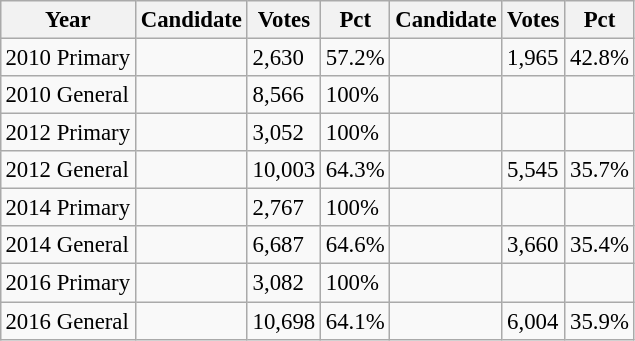<table class="wikitable" style="margin:0.5em ; font-size:95%">
<tr>
<th>Year</th>
<th>Candidate</th>
<th>Votes</th>
<th>Pct</th>
<th>Candidate</th>
<th>Votes</th>
<th>Pct</th>
</tr>
<tr>
<td>2010 Primary</td>
<td></td>
<td>2,630</td>
<td>57.2%</td>
<td></td>
<td>1,965</td>
<td>42.8%</td>
</tr>
<tr>
<td>2010 General</td>
<td></td>
<td>8,566</td>
<td>100%</td>
<td></td>
<td></td>
<td></td>
</tr>
<tr>
<td>2012 Primary</td>
<td></td>
<td>3,052</td>
<td>100%</td>
<td></td>
<td></td>
<td></td>
</tr>
<tr>
<td>2012 General</td>
<td></td>
<td>10,003</td>
<td>64.3%</td>
<td></td>
<td>5,545</td>
<td>35.7%</td>
</tr>
<tr>
<td>2014 Primary</td>
<td></td>
<td>2,767</td>
<td>100%</td>
<td></td>
<td></td>
<td></td>
</tr>
<tr>
<td>2014 General</td>
<td></td>
<td>6,687</td>
<td>64.6%</td>
<td></td>
<td>3,660</td>
<td>35.4%</td>
</tr>
<tr>
<td>2016 Primary</td>
<td></td>
<td>3,082</td>
<td>100%</td>
<td></td>
<td></td>
<td></td>
</tr>
<tr>
<td>2016 General</td>
<td></td>
<td>10,698</td>
<td>64.1%</td>
<td></td>
<td>6,004</td>
<td>35.9%</td>
</tr>
</table>
